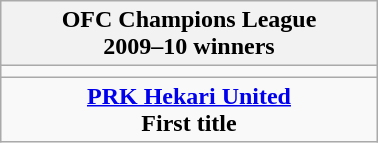<table class="wikitable" style="text-align: center; margin: 0 auto; width: 20%">
<tr>
<th>OFC Champions League<br>2009–10 winners</th>
</tr>
<tr>
<td></td>
</tr>
<tr>
<td><strong><a href='#'>PRK Hekari United</a></strong><br><strong>First title</strong></td>
</tr>
</table>
